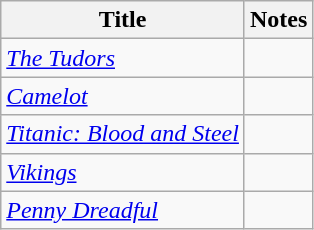<table class="wikitable">
<tr>
<th>Title</th>
<th>Notes</th>
</tr>
<tr>
<td><em><a href='#'>The Tudors</a></em></td>
<td></td>
</tr>
<tr>
<td><a href='#'><em>Camelot</em></a></td>
<td></td>
</tr>
<tr>
<td><em><a href='#'>Titanic: Blood and Steel</a></em></td>
<td></td>
</tr>
<tr>
<td><a href='#'><em>Vikings</em></a></td>
<td></td>
</tr>
<tr>
<td><a href='#'><em>Penny Dreadful</em></a></td>
<td></td>
</tr>
</table>
